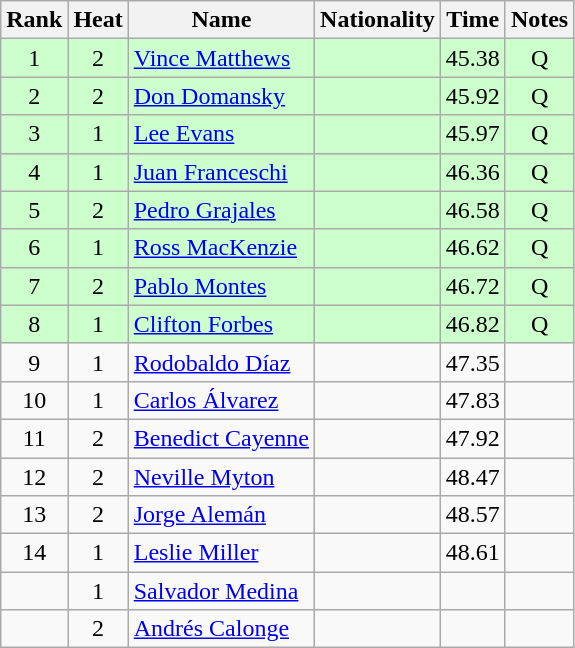<table class="wikitable sortable" style="text-align:center">
<tr>
<th>Rank</th>
<th>Heat</th>
<th>Name</th>
<th>Nationality</th>
<th>Time</th>
<th>Notes</th>
</tr>
<tr bgcolor=ccffcc>
<td>1</td>
<td>2</td>
<td align=left><a href='#'>Vince Matthews</a></td>
<td align=left></td>
<td>45.38</td>
<td>Q</td>
</tr>
<tr bgcolor=ccffcc>
<td>2</td>
<td>2</td>
<td align=left><a href='#'>Don Domansky</a></td>
<td align=left></td>
<td>45.92</td>
<td>Q</td>
</tr>
<tr bgcolor=ccffcc>
<td>3</td>
<td>1</td>
<td align=left><a href='#'>Lee Evans</a></td>
<td align=left></td>
<td>45.97</td>
<td>Q</td>
</tr>
<tr bgcolor=ccffcc>
<td>4</td>
<td>1</td>
<td align=left><a href='#'>Juan Franceschi</a></td>
<td align=left></td>
<td>46.36</td>
<td>Q</td>
</tr>
<tr bgcolor=ccffcc>
<td>5</td>
<td>2</td>
<td align=left><a href='#'>Pedro Grajales</a></td>
<td align=left></td>
<td>46.58</td>
<td>Q</td>
</tr>
<tr bgcolor=ccffcc>
<td>6</td>
<td>1</td>
<td align=left><a href='#'>Ross MacKenzie</a></td>
<td align=left></td>
<td>46.62</td>
<td>Q</td>
</tr>
<tr bgcolor=ccffcc>
<td>7</td>
<td>2</td>
<td align=left><a href='#'>Pablo Montes</a></td>
<td align=left></td>
<td>46.72</td>
<td>Q</td>
</tr>
<tr bgcolor=ccffcc>
<td>8</td>
<td>1</td>
<td align=left><a href='#'>Clifton Forbes</a></td>
<td align=left></td>
<td>46.82</td>
<td>Q</td>
</tr>
<tr>
<td>9</td>
<td>1</td>
<td align=left><a href='#'>Rodobaldo Díaz</a></td>
<td align=left></td>
<td>47.35</td>
<td></td>
</tr>
<tr>
<td>10</td>
<td>1</td>
<td align=left><a href='#'>Carlos Álvarez</a></td>
<td align=left></td>
<td>47.83</td>
<td></td>
</tr>
<tr>
<td>11</td>
<td>2</td>
<td align=left><a href='#'>Benedict Cayenne</a></td>
<td align=left></td>
<td>47.92</td>
<td></td>
</tr>
<tr>
<td>12</td>
<td>2</td>
<td align=left><a href='#'>Neville Myton</a></td>
<td align=left></td>
<td>48.47</td>
<td></td>
</tr>
<tr>
<td>13</td>
<td>2</td>
<td align=left><a href='#'>Jorge Alemán</a></td>
<td align=left></td>
<td>48.57</td>
<td></td>
</tr>
<tr>
<td>14</td>
<td>1</td>
<td align=left><a href='#'>Leslie Miller</a></td>
<td align=left></td>
<td>48.61</td>
<td></td>
</tr>
<tr>
<td></td>
<td>1</td>
<td align=left><a href='#'>Salvador Medina</a></td>
<td align=left></td>
<td></td>
<td></td>
</tr>
<tr>
<td></td>
<td>2</td>
<td align=left><a href='#'>Andrés Calonge</a></td>
<td align=left></td>
<td></td>
<td></td>
</tr>
</table>
